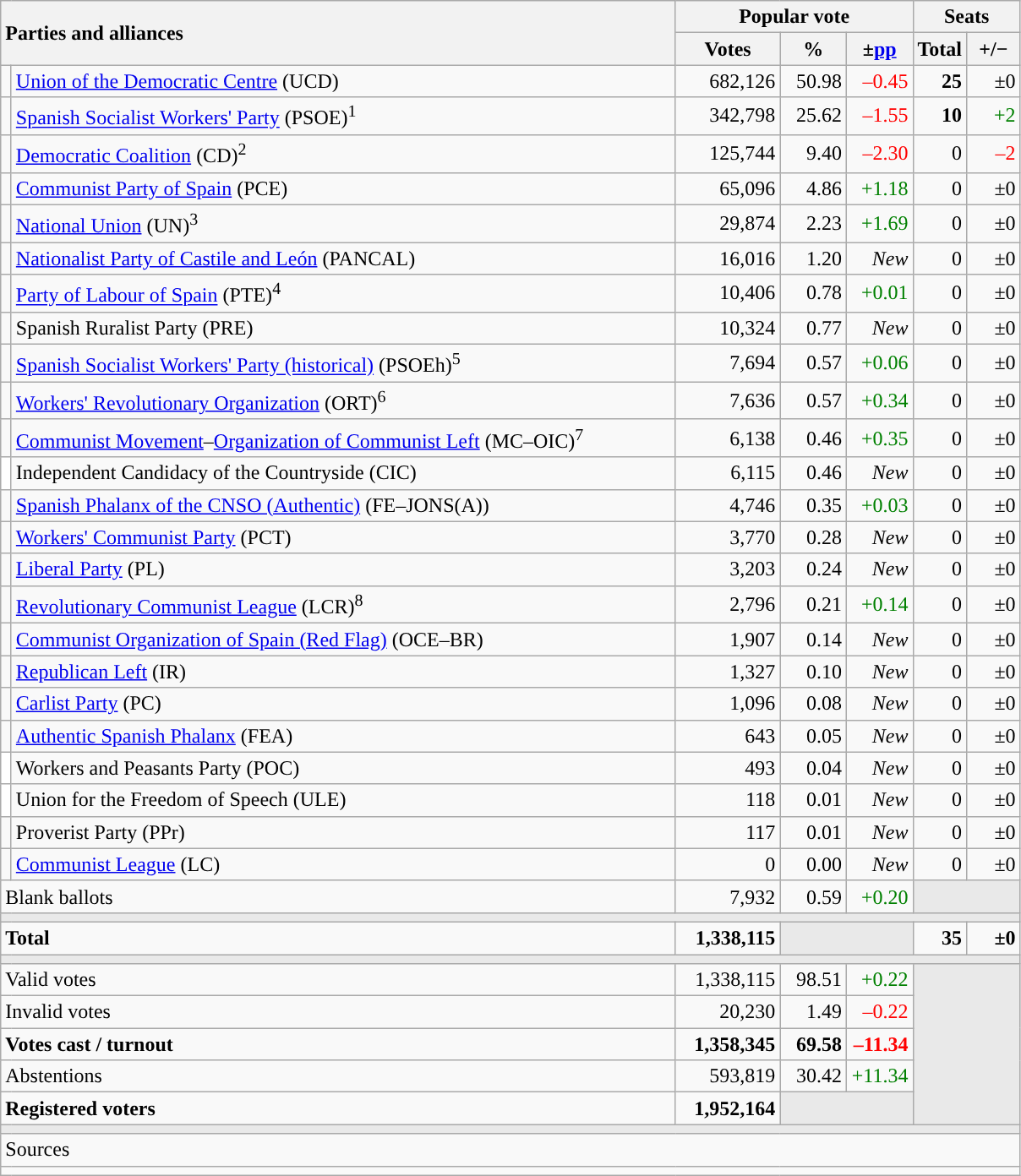<table class="wikitable" style="text-align:right;">
<tr>
<th style="text-align:left;" rowspan="2" colspan="2" width="525">Parties and alliances</th>
<th colspan="3">Popular vote</th>
<th colspan="2">Seats</th>
</tr>
<tr>
<th width="75">Votes</th>
<th width="45">%</th>
<th width="45">±<a href='#'>pp</a></th>
<th width="35">Total</th>
<th width="35">+/−</th>
</tr>
<tr>
<td width="1" style="color:inherit;background:"></td>
<td align="left"><a href='#'>Union of the Democratic Centre</a> (UCD)</td>
<td>682,126</td>
<td>50.98</td>
<td style="color:red;">–0.45</td>
<td><strong>25</strong></td>
<td>±0</td>
</tr>
<tr>
<td style="color:inherit;background:"></td>
<td align="left"><a href='#'>Spanish Socialist Workers' Party</a> (PSOE)<sup>1</sup></td>
<td>342,798</td>
<td>25.62</td>
<td style="color:red;">–1.55</td>
<td><strong>10</strong></td>
<td style="color:green;">+2</td>
</tr>
<tr>
<td style="color:inherit;background:"></td>
<td align="left"><a href='#'>Democratic Coalition</a> (CD)<sup>2</sup></td>
<td>125,744</td>
<td>9.40</td>
<td style="color:red;">–2.30</td>
<td>0</td>
<td style="color:red;">–2</td>
</tr>
<tr>
<td style="color:inherit;background:"></td>
<td align="left"><a href='#'>Communist Party of Spain</a> (PCE)</td>
<td>65,096</td>
<td>4.86</td>
<td style="color:green;">+1.18</td>
<td>0</td>
<td>±0</td>
</tr>
<tr>
<td style="color:inherit;background:"></td>
<td align="left"><a href='#'>National Union</a> (UN)<sup>3</sup></td>
<td>29,874</td>
<td>2.23</td>
<td style="color:green;">+1.69</td>
<td>0</td>
<td>±0</td>
</tr>
<tr>
<td style="color:inherit;background:"></td>
<td align="left"><a href='#'>Nationalist Party of Castile and León</a> (PANCAL)</td>
<td>16,016</td>
<td>1.20</td>
<td><em>New</em></td>
<td>0</td>
<td>±0</td>
</tr>
<tr>
<td style="color:inherit;background:"></td>
<td align="left"><a href='#'>Party of Labour of Spain</a> (PTE)<sup>4</sup></td>
<td>10,406</td>
<td>0.78</td>
<td style="color:green;">+0.01</td>
<td>0</td>
<td>±0</td>
</tr>
<tr>
<td style="color:inherit;background:"></td>
<td align="left">Spanish Ruralist Party (PRE)</td>
<td>10,324</td>
<td>0.77</td>
<td><em>New</em></td>
<td>0</td>
<td>±0</td>
</tr>
<tr>
<td style="color:inherit;background:"></td>
<td align="left"><a href='#'>Spanish Socialist Workers' Party (historical)</a> (PSOEh)<sup>5</sup></td>
<td>7,694</td>
<td>0.57</td>
<td style="color:green;">+0.06</td>
<td>0</td>
<td>±0</td>
</tr>
<tr>
<td style="color:inherit;background:"></td>
<td align="left"><a href='#'>Workers' Revolutionary Organization</a> (ORT)<sup>6</sup></td>
<td>7,636</td>
<td>0.57</td>
<td style="color:green;">+0.34</td>
<td>0</td>
<td>±0</td>
</tr>
<tr>
<td style="color:inherit;background:"></td>
<td align="left"><a href='#'>Communist Movement</a>–<a href='#'>Organization of Communist Left</a> (MC–OIC)<sup>7</sup></td>
<td>6,138</td>
<td>0.46</td>
<td style="color:green;">+0.35</td>
<td>0</td>
<td>±0</td>
</tr>
<tr>
<td bgcolor="white"></td>
<td align="left">Independent Candidacy of the Countryside (CIC)</td>
<td>6,115</td>
<td>0.46</td>
<td><em>New</em></td>
<td>0</td>
<td>±0</td>
</tr>
<tr>
<td style="color:inherit;background:"></td>
<td align="left"><a href='#'>Spanish Phalanx of the CNSO (Authentic)</a> (FE–JONS(A))</td>
<td>4,746</td>
<td>0.35</td>
<td style="color:green;">+0.03</td>
<td>0</td>
<td>±0</td>
</tr>
<tr>
<td style="color:inherit;background:"></td>
<td align="left"><a href='#'>Workers' Communist Party</a> (PCT)</td>
<td>3,770</td>
<td>0.28</td>
<td><em>New</em></td>
<td>0</td>
<td>±0</td>
</tr>
<tr>
<td style="color:inherit;background:"></td>
<td align="left"><a href='#'>Liberal Party</a> (PL)</td>
<td>3,203</td>
<td>0.24</td>
<td><em>New</em></td>
<td>0</td>
<td>±0</td>
</tr>
<tr>
<td style="color:inherit;background:"></td>
<td align="left"><a href='#'>Revolutionary Communist League</a> (LCR)<sup>8</sup></td>
<td>2,796</td>
<td>0.21</td>
<td style="color:green;">+0.14</td>
<td>0</td>
<td>±0</td>
</tr>
<tr>
<td style="color:inherit;background:"></td>
<td align="left"><a href='#'>Communist Organization of Spain (Red Flag)</a> (OCE–BR)</td>
<td>1,907</td>
<td>0.14</td>
<td><em>New</em></td>
<td>0</td>
<td>±0</td>
</tr>
<tr>
<td style="color:inherit;background:"></td>
<td align="left"><a href='#'>Republican Left</a> (IR)</td>
<td>1,327</td>
<td>0.10</td>
<td><em>New</em></td>
<td>0</td>
<td>±0</td>
</tr>
<tr>
<td style="color:inherit;background:"></td>
<td align="left"><a href='#'>Carlist Party</a> (PC)</td>
<td>1,096</td>
<td>0.08</td>
<td><em>New</em></td>
<td>0</td>
<td>±0</td>
</tr>
<tr>
<td style="color:inherit;background:"></td>
<td align="left"><a href='#'>Authentic Spanish Phalanx</a> (FEA)</td>
<td>643</td>
<td>0.05</td>
<td><em>New</em></td>
<td>0</td>
<td>±0</td>
</tr>
<tr>
<td bgcolor="white"></td>
<td align="left">Workers and Peasants Party (POC)</td>
<td>493</td>
<td>0.04</td>
<td><em>New</em></td>
<td>0</td>
<td>±0</td>
</tr>
<tr>
<td bgcolor="white"></td>
<td align="left">Union for the Freedom of Speech (ULE)</td>
<td>118</td>
<td>0.01</td>
<td><em>New</em></td>
<td>0</td>
<td>±0</td>
</tr>
<tr>
<td style="color:inherit;background:"></td>
<td align="left">Proverist Party (PPr)</td>
<td>117</td>
<td>0.01</td>
<td><em>New</em></td>
<td>0</td>
<td>±0</td>
</tr>
<tr>
<td style="color:inherit;background:"></td>
<td align="left"><a href='#'>Communist League</a> (LC)</td>
<td>0</td>
<td>0.00</td>
<td><em>New</em></td>
<td>0</td>
<td>±0</td>
</tr>
<tr>
<td align="left" colspan="2">Blank ballots</td>
<td>7,932</td>
<td>0.59</td>
<td style="color:green;">+0.20</td>
<td bgcolor="#E9E9E9" colspan="2"></td>
</tr>
<tr>
<td colspan="7" bgcolor="#E9E9E9"></td>
</tr>
<tr style="font-weight:bold;">
<td align="left" colspan="2">Total</td>
<td>1,338,115</td>
<td bgcolor="#E9E9E9" colspan="2"></td>
<td>35</td>
<td>±0</td>
</tr>
<tr>
<td colspan="7" bgcolor="#E9E9E9"></td>
</tr>
<tr>
<td align="left" colspan="2">Valid votes</td>
<td>1,338,115</td>
<td>98.51</td>
<td style="color:green;">+0.22</td>
<td bgcolor="#E9E9E9" colspan="2" rowspan="5"></td>
</tr>
<tr>
<td align="left" colspan="2">Invalid votes</td>
<td>20,230</td>
<td>1.49</td>
<td style="color:red;">–0.22</td>
</tr>
<tr style="font-weight:bold;">
<td align="left" colspan="2">Votes cast / turnout</td>
<td>1,358,345</td>
<td>69.58</td>
<td style="color:red;">–11.34</td>
</tr>
<tr>
<td align="left" colspan="2">Abstentions</td>
<td>593,819</td>
<td>30.42</td>
<td style="color:green;">+11.34</td>
</tr>
<tr style="font-weight:bold;">
<td align="left" colspan="2">Registered voters</td>
<td>1,952,164</td>
<td bgcolor="#E9E9E9" colspan="2"></td>
</tr>
<tr>
<td colspan="7" bgcolor="#E9E9E9"></td>
</tr>
<tr>
<td align="left" colspan="7">Sources</td>
</tr>
<tr>
<td colspan="7" style="text-align:left; max-width:790px;"></td>
</tr>
</table>
